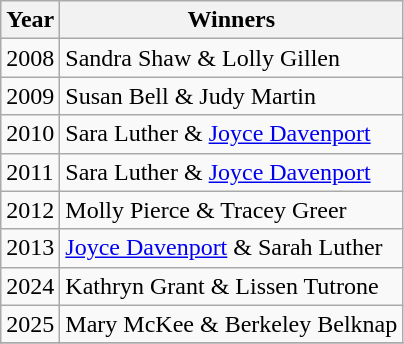<table class="wikitable">
<tr>
<th>Year</th>
<th>Winners</th>
</tr>
<tr>
<td>2008</td>
<td>Sandra Shaw & Lolly Gillen</td>
</tr>
<tr>
<td>2009</td>
<td>Susan Bell &  Judy Martin</td>
</tr>
<tr>
<td>2010</td>
<td>Sara Luther & <a href='#'>Joyce Davenport</a></td>
</tr>
<tr>
<td>2011</td>
<td>Sara Luther & <a href='#'>Joyce Davenport</a></td>
</tr>
<tr>
<td>2012</td>
<td>Molly Pierce & Tracey Greer</td>
</tr>
<tr>
<td>2013</td>
<td><a href='#'>Joyce Davenport</a> & Sarah Luther</td>
</tr>
<tr>
<td>2024</td>
<td>Kathryn Grant & Lissen Tutrone</td>
</tr>
<tr>
<td>2025</td>
<td>Mary McKee & Berkeley Belknap</td>
</tr>
<tr>
</tr>
</table>
